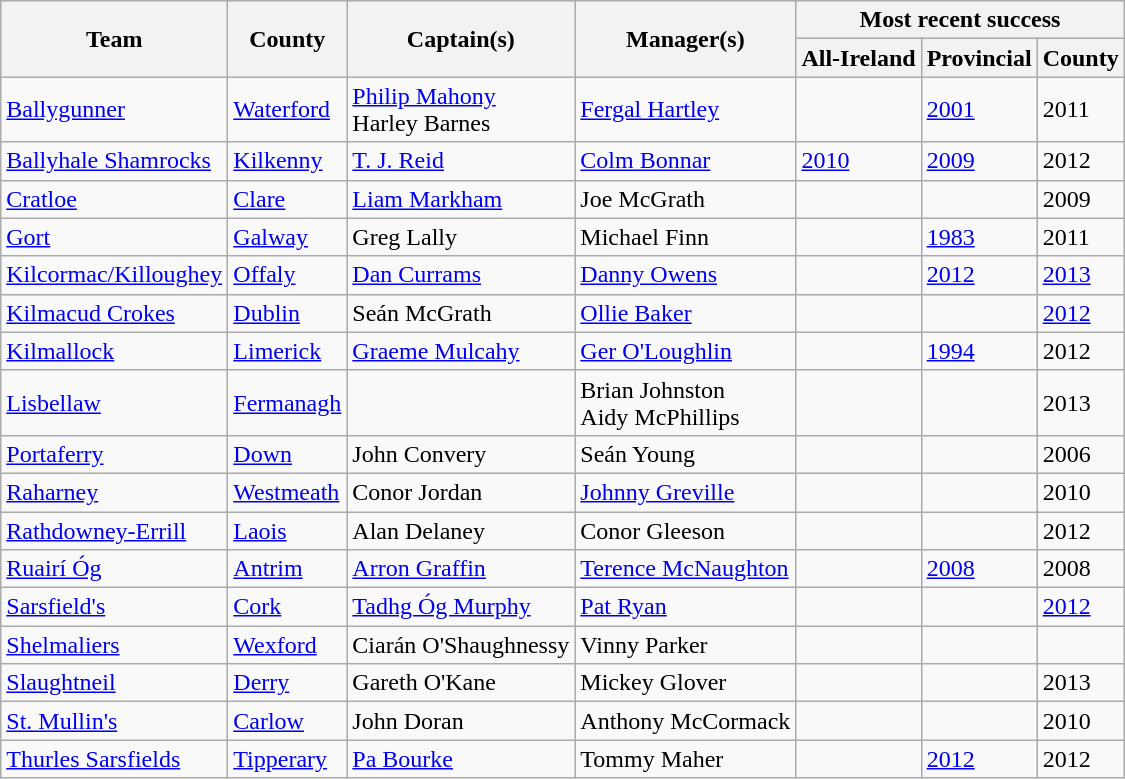<table class="wikitable">
<tr>
<th rowspan="2">Team</th>
<th rowspan="2">County</th>
<th rowspan="2">Captain(s)</th>
<th rowspan="2">Manager(s)</th>
<th colspan="3">Most recent success</th>
</tr>
<tr>
<th>All-Ireland</th>
<th>Provincial</th>
<th>County</th>
</tr>
<tr>
<td><a href='#'>Ballygunner</a></td>
<td><a href='#'>Waterford</a></td>
<td><a href='#'>Philip Mahony</a><br>Harley Barnes</td>
<td><a href='#'>Fergal Hartley</a></td>
<td></td>
<td><a href='#'>2001</a></td>
<td>2011</td>
</tr>
<tr>
<td><a href='#'>Ballyhale Shamrocks</a></td>
<td><a href='#'>Kilkenny</a></td>
<td><a href='#'>T. J. Reid</a></td>
<td><a href='#'>Colm Bonnar</a></td>
<td><a href='#'>2010</a></td>
<td><a href='#'>2009</a></td>
<td>2012</td>
</tr>
<tr>
<td><a href='#'>Cratloe</a></td>
<td><a href='#'>Clare</a></td>
<td><a href='#'>Liam Markham</a></td>
<td>Joe McGrath</td>
<td></td>
<td></td>
<td>2009</td>
</tr>
<tr>
<td><a href='#'>Gort</a></td>
<td><a href='#'>Galway</a></td>
<td>Greg Lally</td>
<td>Michael Finn</td>
<td></td>
<td><a href='#'>1983</a></td>
<td>2011</td>
</tr>
<tr>
<td><a href='#'>Kilcormac/Killoughey</a></td>
<td><a href='#'>Offaly</a></td>
<td><a href='#'>Dan Currams</a></td>
<td><a href='#'>Danny Owens</a></td>
<td></td>
<td><a href='#'>2012</a></td>
<td><a href='#'>2013</a></td>
</tr>
<tr>
<td><a href='#'>Kilmacud Crokes</a></td>
<td><a href='#'>Dublin</a></td>
<td>Seán McGrath</td>
<td><a href='#'>Ollie Baker</a></td>
<td></td>
<td></td>
<td><a href='#'>2012</a></td>
</tr>
<tr>
<td><a href='#'>Kilmallock</a></td>
<td><a href='#'>Limerick</a></td>
<td><a href='#'>Graeme Mulcahy</a></td>
<td><a href='#'>Ger O'Loughlin</a></td>
<td></td>
<td><a href='#'>1994</a></td>
<td>2012</td>
</tr>
<tr>
<td><a href='#'>Lisbellaw</a></td>
<td><a href='#'>Fermanagh</a></td>
<td></td>
<td>Brian Johnston<br>Aidy McPhillips</td>
<td></td>
<td></td>
<td>2013</td>
</tr>
<tr>
<td><a href='#'>Portaferry</a></td>
<td><a href='#'>Down</a></td>
<td>John Convery</td>
<td>Seán Young</td>
<td></td>
<td></td>
<td>2006</td>
</tr>
<tr>
<td><a href='#'>Raharney</a></td>
<td><a href='#'>Westmeath</a></td>
<td>Conor Jordan</td>
<td><a href='#'>Johnny Greville</a></td>
<td></td>
<td></td>
<td>2010</td>
</tr>
<tr>
<td><a href='#'>Rathdowney-Errill</a></td>
<td><a href='#'>Laois</a></td>
<td>Alan Delaney</td>
<td>Conor Gleeson</td>
<td></td>
<td></td>
<td>2012</td>
</tr>
<tr>
<td><a href='#'>Ruairí Óg</a></td>
<td><a href='#'>Antrim</a></td>
<td><a href='#'>Arron Graffin</a></td>
<td><a href='#'>Terence McNaughton</a></td>
<td></td>
<td><a href='#'>2008</a></td>
<td>2008</td>
</tr>
<tr>
<td><a href='#'>Sarsfield's</a></td>
<td><a href='#'>Cork</a></td>
<td><a href='#'>Tadhg Óg Murphy</a></td>
<td><a href='#'>Pat Ryan</a></td>
<td></td>
<td></td>
<td><a href='#'>2012</a></td>
</tr>
<tr>
<td><a href='#'>Shelmaliers</a></td>
<td><a href='#'>Wexford</a></td>
<td>Ciarán O'Shaughnessy</td>
<td>Vinny Parker</td>
<td></td>
<td></td>
<td></td>
</tr>
<tr>
<td><a href='#'>Slaughtneil</a></td>
<td><a href='#'>Derry</a></td>
<td>Gareth O'Kane</td>
<td>Mickey Glover</td>
<td></td>
<td></td>
<td>2013</td>
</tr>
<tr>
<td><a href='#'>St. Mullin's</a></td>
<td><a href='#'>Carlow</a></td>
<td>John Doran</td>
<td>Anthony McCormack</td>
<td></td>
<td></td>
<td>2010</td>
</tr>
<tr>
<td><a href='#'>Thurles Sarsfields</a></td>
<td><a href='#'>Tipperary</a></td>
<td><a href='#'>Pa Bourke</a></td>
<td>Tommy Maher</td>
<td></td>
<td><a href='#'>2012</a></td>
<td>2012</td>
</tr>
</table>
